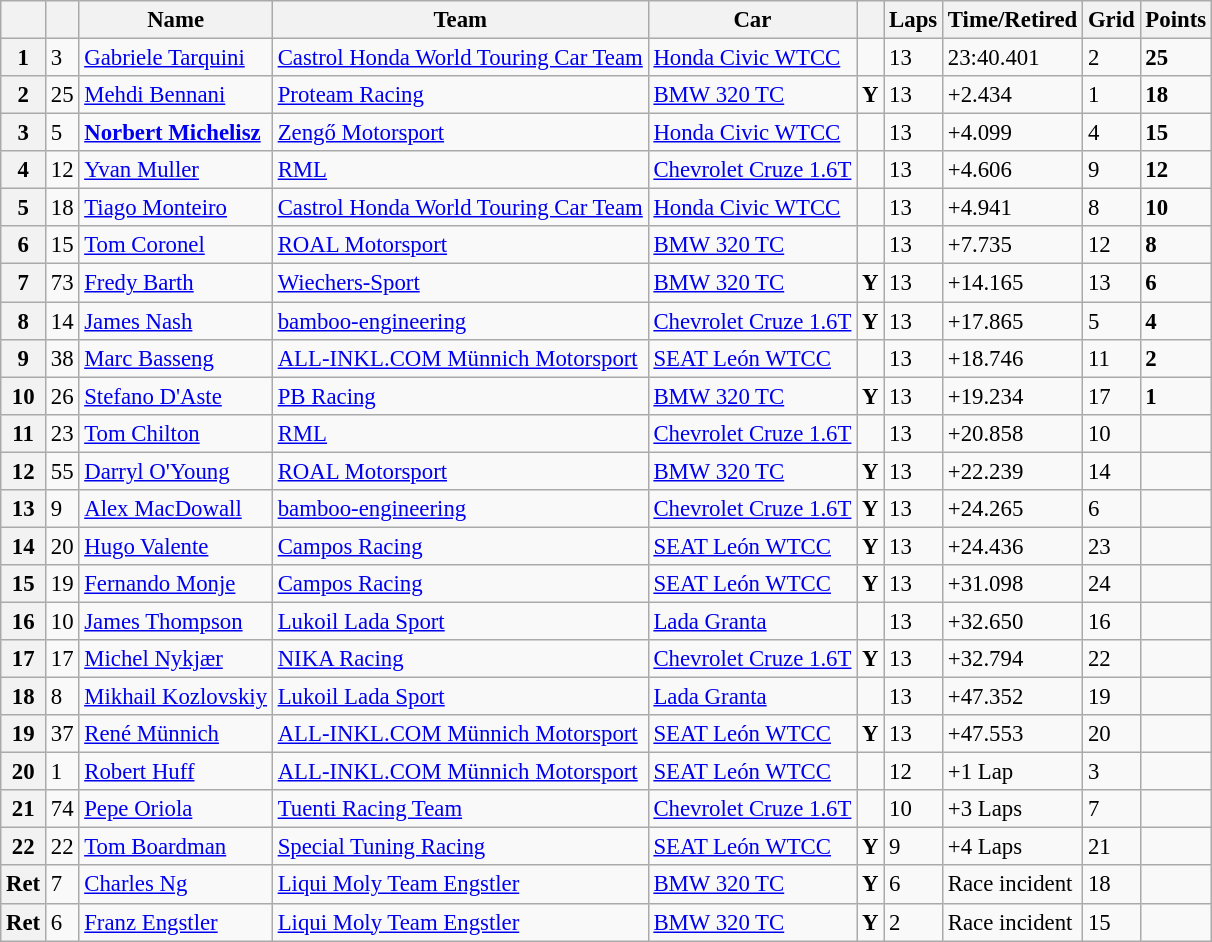<table class="wikitable sortable" style="font-size: 95%;">
<tr>
<th></th>
<th></th>
<th>Name</th>
<th>Team</th>
<th>Car</th>
<th></th>
<th>Laps</th>
<th>Time/Retired</th>
<th>Grid</th>
<th>Points</th>
</tr>
<tr>
<th>1</th>
<td>3</td>
<td> <a href='#'>Gabriele Tarquini</a></td>
<td><a href='#'>Castrol Honda World Touring Car Team</a></td>
<td><a href='#'>Honda Civic WTCC</a></td>
<td></td>
<td>13</td>
<td>23:40.401</td>
<td>2</td>
<td><strong>25</strong></td>
</tr>
<tr>
<th>2</th>
<td>25</td>
<td> <a href='#'>Mehdi Bennani</a></td>
<td><a href='#'>Proteam Racing</a></td>
<td><a href='#'>BMW 320 TC</a></td>
<td align=center><strong><span>Y</span></strong></td>
<td>13</td>
<td>+2.434</td>
<td>1</td>
<td><strong>18</strong></td>
</tr>
<tr>
<th>3</th>
<td>5</td>
<td> <strong><a href='#'>Norbert Michelisz</a></strong></td>
<td><a href='#'>Zengő Motorsport</a></td>
<td><a href='#'>Honda Civic WTCC</a></td>
<td></td>
<td>13</td>
<td>+4.099</td>
<td>4</td>
<td><strong>15</strong></td>
</tr>
<tr>
<th>4</th>
<td>12</td>
<td> <a href='#'>Yvan Muller</a></td>
<td><a href='#'>RML</a></td>
<td><a href='#'>Chevrolet Cruze 1.6T</a></td>
<td></td>
<td>13</td>
<td>+4.606</td>
<td>9</td>
<td><strong>12</strong></td>
</tr>
<tr>
<th>5</th>
<td>18</td>
<td> <a href='#'>Tiago Monteiro</a></td>
<td><a href='#'>Castrol Honda World Touring Car Team</a></td>
<td><a href='#'>Honda Civic WTCC</a></td>
<td></td>
<td>13</td>
<td>+4.941</td>
<td>8</td>
<td><strong>10</strong></td>
</tr>
<tr>
<th>6</th>
<td>15</td>
<td> <a href='#'>Tom Coronel</a></td>
<td><a href='#'>ROAL Motorsport</a></td>
<td><a href='#'>BMW 320 TC</a></td>
<td></td>
<td>13</td>
<td>+7.735</td>
<td>12</td>
<td><strong>8</strong></td>
</tr>
<tr>
<th>7</th>
<td>73</td>
<td> <a href='#'>Fredy Barth</a></td>
<td><a href='#'>Wiechers-Sport</a></td>
<td><a href='#'>BMW 320 TC</a></td>
<td align=center><strong><span>Y</span></strong></td>
<td>13</td>
<td>+14.165</td>
<td>13</td>
<td><strong>6</strong></td>
</tr>
<tr>
<th>8</th>
<td>14</td>
<td> <a href='#'>James Nash</a></td>
<td><a href='#'>bamboo-engineering</a></td>
<td><a href='#'>Chevrolet Cruze 1.6T</a></td>
<td align=center><strong><span>Y</span></strong></td>
<td>13</td>
<td>+17.865</td>
<td>5</td>
<td><strong>4</strong></td>
</tr>
<tr>
<th>9</th>
<td>38</td>
<td> <a href='#'>Marc Basseng</a></td>
<td><a href='#'>ALL-INKL.COM Münnich Motorsport</a></td>
<td><a href='#'>SEAT León WTCC</a></td>
<td></td>
<td>13</td>
<td>+18.746</td>
<td>11</td>
<td><strong>2</strong></td>
</tr>
<tr>
<th>10</th>
<td>26</td>
<td> <a href='#'>Stefano D'Aste</a></td>
<td><a href='#'>PB Racing</a></td>
<td><a href='#'>BMW 320 TC</a></td>
<td align=center><strong><span>Y</span></strong></td>
<td>13</td>
<td>+19.234</td>
<td>17</td>
<td><strong>1</strong></td>
</tr>
<tr>
<th>11</th>
<td>23</td>
<td> <a href='#'>Tom Chilton</a></td>
<td><a href='#'>RML</a></td>
<td><a href='#'>Chevrolet Cruze 1.6T</a></td>
<td></td>
<td>13</td>
<td>+20.858</td>
<td>10</td>
<td></td>
</tr>
<tr>
<th>12</th>
<td>55</td>
<td> <a href='#'>Darryl O'Young</a></td>
<td><a href='#'>ROAL Motorsport</a></td>
<td><a href='#'>BMW 320 TC</a></td>
<td align=center><strong><span>Y</span></strong></td>
<td>13</td>
<td>+22.239</td>
<td>14</td>
<td></td>
</tr>
<tr>
<th>13</th>
<td>9</td>
<td> <a href='#'>Alex MacDowall</a></td>
<td><a href='#'>bamboo-engineering</a></td>
<td><a href='#'>Chevrolet Cruze 1.6T</a></td>
<td align=center><strong><span>Y</span></strong></td>
<td>13</td>
<td>+24.265</td>
<td>6</td>
<td></td>
</tr>
<tr>
<th>14</th>
<td>20</td>
<td> <a href='#'>Hugo Valente</a></td>
<td><a href='#'>Campos Racing</a></td>
<td><a href='#'>SEAT León WTCC</a></td>
<td align=center><strong><span>Y</span></strong></td>
<td>13</td>
<td>+24.436</td>
<td>23</td>
<td></td>
</tr>
<tr>
<th>15</th>
<td>19</td>
<td> <a href='#'>Fernando Monje</a></td>
<td><a href='#'>Campos Racing</a></td>
<td><a href='#'>SEAT León WTCC</a></td>
<td align=center><strong><span>Y</span></strong></td>
<td>13</td>
<td>+31.098</td>
<td>24</td>
<td></td>
</tr>
<tr>
<th>16</th>
<td>10</td>
<td> <a href='#'>James Thompson</a></td>
<td><a href='#'>Lukoil Lada Sport</a></td>
<td><a href='#'>Lada Granta</a></td>
<td></td>
<td>13</td>
<td>+32.650</td>
<td>16</td>
<td></td>
</tr>
<tr>
<th>17</th>
<td>17</td>
<td> <a href='#'>Michel Nykjær</a></td>
<td><a href='#'>NIKA Racing</a></td>
<td><a href='#'>Chevrolet Cruze 1.6T</a></td>
<td align=center><strong><span>Y</span></strong></td>
<td>13</td>
<td>+32.794</td>
<td>22</td>
<td></td>
</tr>
<tr>
<th>18</th>
<td>8</td>
<td> <a href='#'>Mikhail Kozlovskiy</a></td>
<td><a href='#'>Lukoil Lada Sport</a></td>
<td><a href='#'>Lada Granta</a></td>
<td></td>
<td>13</td>
<td>+47.352</td>
<td>19</td>
<td></td>
</tr>
<tr>
<th>19</th>
<td>37</td>
<td> <a href='#'>René Münnich</a></td>
<td><a href='#'>ALL-INKL.COM Münnich Motorsport</a></td>
<td><a href='#'>SEAT León WTCC</a></td>
<td align=center><strong><span>Y</span></strong></td>
<td>13</td>
<td>+47.553</td>
<td>20</td>
<td></td>
</tr>
<tr>
<th>20</th>
<td>1</td>
<td> <a href='#'>Robert Huff</a></td>
<td><a href='#'>ALL-INKL.COM Münnich Motorsport</a></td>
<td><a href='#'>SEAT León WTCC</a></td>
<td></td>
<td>12</td>
<td>+1 Lap</td>
<td>3</td>
<td></td>
</tr>
<tr>
<th>21</th>
<td>74</td>
<td> <a href='#'>Pepe Oriola</a></td>
<td><a href='#'>Tuenti Racing Team</a></td>
<td><a href='#'>Chevrolet Cruze 1.6T</a></td>
<td></td>
<td>10</td>
<td>+3 Laps</td>
<td>7</td>
<td></td>
</tr>
<tr>
<th>22</th>
<td>22</td>
<td> <a href='#'>Tom Boardman</a></td>
<td><a href='#'>Special Tuning Racing</a></td>
<td><a href='#'>SEAT León WTCC</a></td>
<td align=center><strong><span>Y</span></strong></td>
<td>9</td>
<td>+4 Laps</td>
<td>21</td>
<td></td>
</tr>
<tr>
<th>Ret</th>
<td>7</td>
<td> <a href='#'>Charles Ng</a></td>
<td><a href='#'>Liqui Moly Team Engstler</a></td>
<td><a href='#'>BMW 320 TC</a></td>
<td align=center><strong><span>Y</span></strong></td>
<td>6</td>
<td>Race incident</td>
<td>18</td>
<td></td>
</tr>
<tr>
<th>Ret</th>
<td>6</td>
<td> <a href='#'>Franz Engstler</a></td>
<td><a href='#'>Liqui Moly Team Engstler</a></td>
<td><a href='#'>BMW 320 TC</a></td>
<td align=center><strong><span>Y</span></strong></td>
<td>2</td>
<td>Race incident</td>
<td>15</td>
<td></td>
</tr>
</table>
